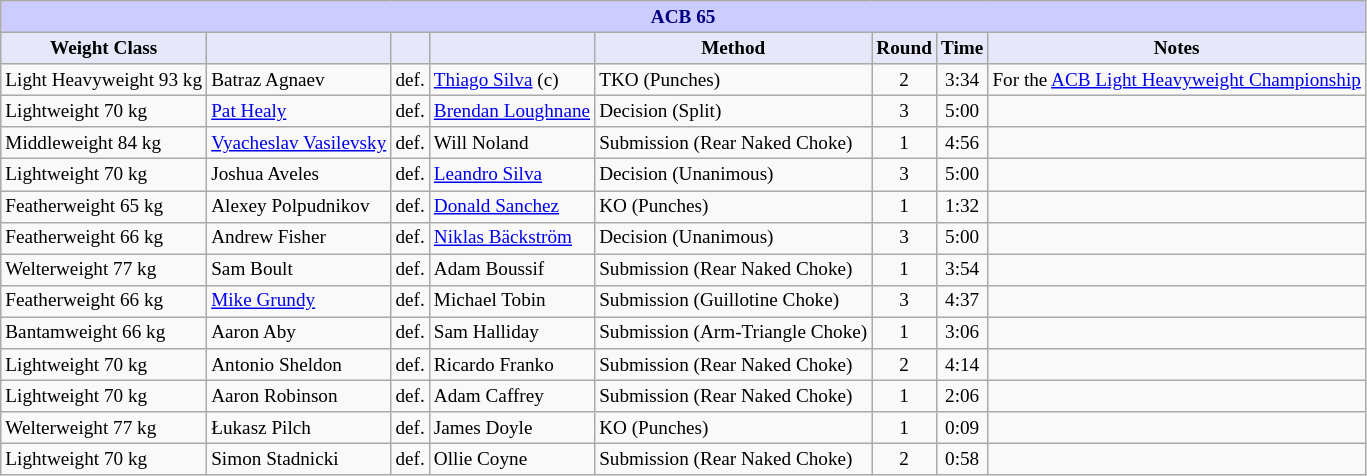<table class="wikitable" style="font-size: 80%;">
<tr>
<th colspan="8" style="background-color: #ccf; color: #000080; text-align: center;"><strong>ACB 65</strong></th>
</tr>
<tr>
<th colspan="1" style="background-color: #E6E8FA; color: #000000; text-align: center;">Weight Class</th>
<th colspan="1" style="background-color: #E6E8FA; color: #000000; text-align: center;"></th>
<th colspan="1" style="background-color: #E6E8FA; color: #000000; text-align: center;"></th>
<th colspan="1" style="background-color: #E6E8FA; color: #000000; text-align: center;"></th>
<th colspan="1" style="background-color: #E6E8FA; color: #000000; text-align: center;">Method</th>
<th colspan="1" style="background-color: #E6E8FA; color: #000000; text-align: center;">Round</th>
<th colspan="1" style="background-color: #E6E8FA; color: #000000; text-align: center;">Time</th>
<th colspan="1" style="background-color: #E6E8FA; color: #000000; text-align: center;">Notes</th>
</tr>
<tr>
<td>Light Heavyweight 93 kg</td>
<td> Batraz Agnaev</td>
<td>def.</td>
<td> <a href='#'>Thiago Silva</a> (c)</td>
<td>TKO (Punches)</td>
<td align=center>2</td>
<td align=center>3:34</td>
<td>For the <a href='#'>ACB Light Heavyweight Championship</a></td>
</tr>
<tr>
<td>Lightweight 70 kg</td>
<td> <a href='#'>Pat Healy</a></td>
<td>def.</td>
<td> <a href='#'>Brendan Loughnane</a></td>
<td>Decision (Split)</td>
<td align=center>3</td>
<td align=center>5:00</td>
<td></td>
</tr>
<tr>
<td>Middleweight 84 kg</td>
<td> <a href='#'>Vyacheslav Vasilevsky</a></td>
<td>def.</td>
<td> Will Noland</td>
<td>Submission (Rear Naked Choke)</td>
<td align=center>1</td>
<td align=center>4:56</td>
<td></td>
</tr>
<tr>
<td>Lightweight 70 kg</td>
<td> Joshua Aveles</td>
<td>def.</td>
<td> <a href='#'>Leandro Silva</a></td>
<td>Decision (Unanimous)</td>
<td align=center>3</td>
<td align=center>5:00</td>
<td></td>
</tr>
<tr>
<td>Featherweight 65 kg</td>
<td> Alexey Polpudnikov</td>
<td>def.</td>
<td> <a href='#'>Donald Sanchez</a></td>
<td>KO (Punches)</td>
<td align=center>1</td>
<td align=center>1:32</td>
<td></td>
</tr>
<tr>
<td>Featherweight 66 kg</td>
<td> Andrew Fisher</td>
<td>def.</td>
<td> <a href='#'>Niklas Bäckström</a></td>
<td>Decision (Unanimous)</td>
<td align=center>3</td>
<td align=center>5:00</td>
<td></td>
</tr>
<tr>
<td>Welterweight 77 kg</td>
<td> Sam Boult</td>
<td>def.</td>
<td> Adam Boussif</td>
<td>Submission (Rear Naked Choke)</td>
<td align=center>1</td>
<td align=center>3:54</td>
<td></td>
</tr>
<tr>
<td>Featherweight 66 kg</td>
<td> <a href='#'>Mike Grundy</a></td>
<td>def.</td>
<td> Michael Tobin</td>
<td>Submission (Guillotine Choke)</td>
<td align=center>3</td>
<td align=center>4:37</td>
<td></td>
</tr>
<tr>
<td>Bantamweight 66 kg</td>
<td> Aaron Aby</td>
<td>def.</td>
<td> Sam Halliday</td>
<td>Submission (Arm-Triangle Choke)</td>
<td align=center>1</td>
<td align=center>3:06</td>
<td></td>
</tr>
<tr>
<td>Lightweight 70 kg</td>
<td> Antonio Sheldon</td>
<td>def.</td>
<td> Ricardo Franko</td>
<td>Submission (Rear Naked Choke)</td>
<td align=center>2</td>
<td align=center>4:14</td>
<td></td>
</tr>
<tr>
<td>Lightweight 70 kg</td>
<td> Aaron Robinson</td>
<td>def.</td>
<td> Adam Caffrey</td>
<td>Submission (Rear Naked Choke)</td>
<td align=center>1</td>
<td align=center>2:06</td>
<td></td>
</tr>
<tr>
<td>Welterweight 77 kg</td>
<td> Łukasz Pilch</td>
<td>def.</td>
<td> James Doyle</td>
<td>KO (Punches)</td>
<td align=center>1</td>
<td align=center>0:09</td>
<td></td>
</tr>
<tr>
<td>Lightweight 70 kg</td>
<td> Simon Stadnicki</td>
<td>def.</td>
<td> Ollie Coyne</td>
<td>Submission (Rear Naked Choke)</td>
<td align=center>2</td>
<td align=center>0:58</td>
<td></td>
</tr>
</table>
